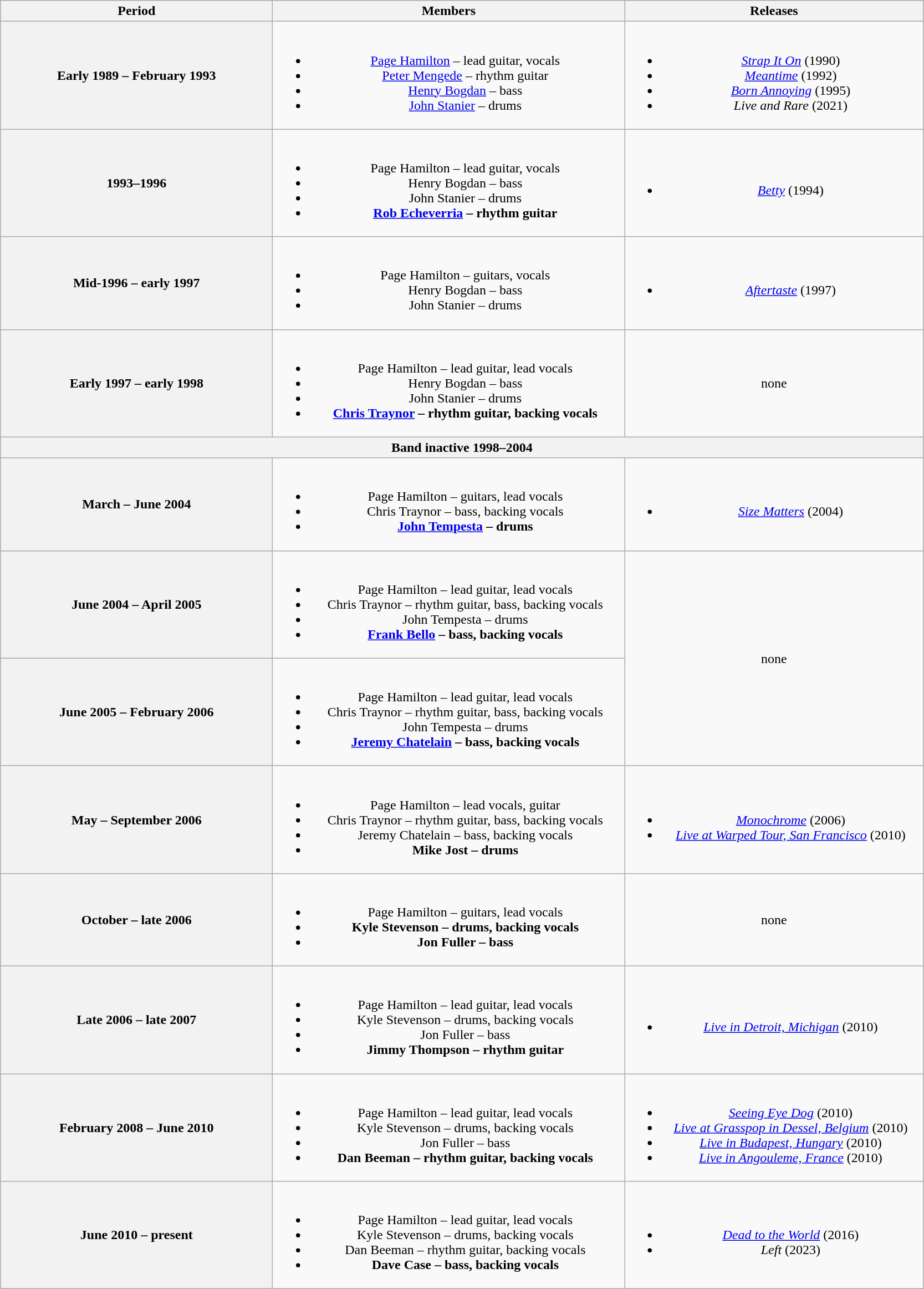<table class="wikitable plainrowheaders" style="text-align:center;">
<tr>
<th scope="col" style="width:20em;">Period</th>
<th scope="col" style="width:26em;">Members</th>
<th scope="col" style="width:22em;">Releases</th>
</tr>
<tr>
<th scope="col">Early 1989 – February 1993</th>
<td><br><ul><li><a href='#'>Page Hamilton</a> – lead guitar, vocals</li><li><a href='#'>Peter Mengede</a> – rhythm guitar</li><li><a href='#'>Henry Bogdan</a> – bass</li><li><a href='#'>John Stanier</a> – drums</li></ul></td>
<td><br><ul><li><em><a href='#'>Strap It On</a></em> (1990)</li><li><em><a href='#'>Meantime</a></em> (1992)</li><li><em><a href='#'>Born Annoying</a></em> (1995)</li><li><em>Live and Rare</em> (2021)</li></ul></td>
</tr>
<tr>
<th scope="col">1993–1996</th>
<td><br><ul><li>Page Hamilton – lead guitar, vocals</li><li>Henry Bogdan – bass</li><li>John Stanier – drums</li><li><strong><a href='#'>Rob Echeverria</a> – rhythm guitar</strong></li></ul></td>
<td><br><ul><li><em><a href='#'>Betty</a></em> (1994)</li></ul></td>
</tr>
<tr>
<th scope="col">Mid-1996 – early 1997</th>
<td><br><ul><li>Page Hamilton – guitars, vocals</li><li>Henry Bogdan – bass</li><li>John Stanier – drums</li></ul></td>
<td><br><ul><li><em><a href='#'>Aftertaste</a></em> (1997)</li></ul></td>
</tr>
<tr>
<th scope="col">Early 1997 – early 1998</th>
<td><br><ul><li>Page Hamilton – lead guitar, lead vocals</li><li>Henry Bogdan – bass</li><li>John Stanier – drums</li><li><strong><a href='#'>Chris Traynor</a> – rhythm guitar, backing vocals</strong></li></ul></td>
<td>none </td>
</tr>
<tr>
<th scope="col" colspan="3">Band inactive 1998–2004</th>
</tr>
<tr>
<th scope="col">March – June 2004</th>
<td><br><ul><li>Page Hamilton – guitars, lead vocals</li><li>Chris Traynor – bass, backing vocals</li><li><strong><a href='#'>John Tempesta</a> – drums</strong></li></ul></td>
<td><br><ul><li><em><a href='#'>Size Matters</a></em> (2004)</li></ul></td>
</tr>
<tr>
<th scope="col">June 2004 – April 2005</th>
<td><br><ul><li>Page Hamilton – lead guitar, lead vocals</li><li>Chris Traynor – rhythm guitar, bass, backing vocals</li><li>John Tempesta – drums</li><li><strong><a href='#'>Frank Bello</a> – bass, backing vocals </strong></li></ul></td>
<td rowspan="2">none </td>
</tr>
<tr>
<th scope="col">June 2005 – February 2006</th>
<td><br><ul><li>Page Hamilton – lead guitar, lead vocals</li><li>Chris Traynor – rhythm guitar, bass, backing vocals</li><li>John Tempesta – drums</li><li><strong><a href='#'>Jeremy Chatelain</a> – bass, backing vocals </strong></li></ul></td>
</tr>
<tr>
<th scope="col">May – September 2006</th>
<td><br><ul><li>Page Hamilton – lead vocals, guitar</li><li>Chris Traynor – rhythm guitar, bass, backing vocals</li><li>Jeremy Chatelain – bass, backing vocals </li><li><strong>Mike Jost – drums</strong></li></ul></td>
<td><br><ul><li><em><a href='#'>Monochrome</a></em> (2006)</li><li><em><a href='#'>Live at Warped Tour, San Francisco</a></em> (2010)</li></ul></td>
</tr>
<tr>
<th scope="col">October – late 2006</th>
<td><br><ul><li>Page Hamilton – guitars, lead vocals</li><li><strong>Kyle Stevenson – drums, backing vocals</strong></li><li><strong>Jon Fuller – bass </strong></li></ul></td>
<td>none </td>
</tr>
<tr>
<th scope="col">Late 2006 – late 2007</th>
<td><br><ul><li>Page Hamilton – lead guitar, lead vocals</li><li>Kyle Stevenson – drums, backing vocals</li><li>Jon Fuller – bass </li><li><strong>Jimmy Thompson – rhythm guitar</strong></li></ul></td>
<td><br><ul><li><em><a href='#'>Live in Detroit, Michigan</a></em> (2010)</li></ul></td>
</tr>
<tr>
<th scope="col">February 2008 – June 2010</th>
<td><br><ul><li>Page Hamilton – lead guitar, lead vocals</li><li>Kyle Stevenson – drums, backing vocals</li><li>Jon Fuller – bass</li><li><strong>Dan Beeman – rhythm guitar, backing vocals</strong></li></ul></td>
<td><br><ul><li><em><a href='#'>Seeing Eye Dog</a></em> (2010)</li><li><em><a href='#'>Live at Grasspop in Dessel, Belgium</a></em> (2010)</li><li><em><a href='#'>Live in Budapest, Hungary</a></em> (2010)</li><li><em><a href='#'>Live in Angouleme, France</a></em> (2010)</li></ul></td>
</tr>
<tr>
<th scope="col">June 2010 – present</th>
<td><br><ul><li>Page Hamilton – lead guitar, lead vocals</li><li>Kyle Stevenson – drums, backing vocals</li><li>Dan Beeman – rhythm guitar, backing vocals</li><li><strong>Dave Case – bass, backing vocals</strong></li></ul></td>
<td><br><ul><li><em><a href='#'>Dead to the World</a></em> (2016)</li><li><em>Left</em> (2023)</li></ul></td>
</tr>
</table>
